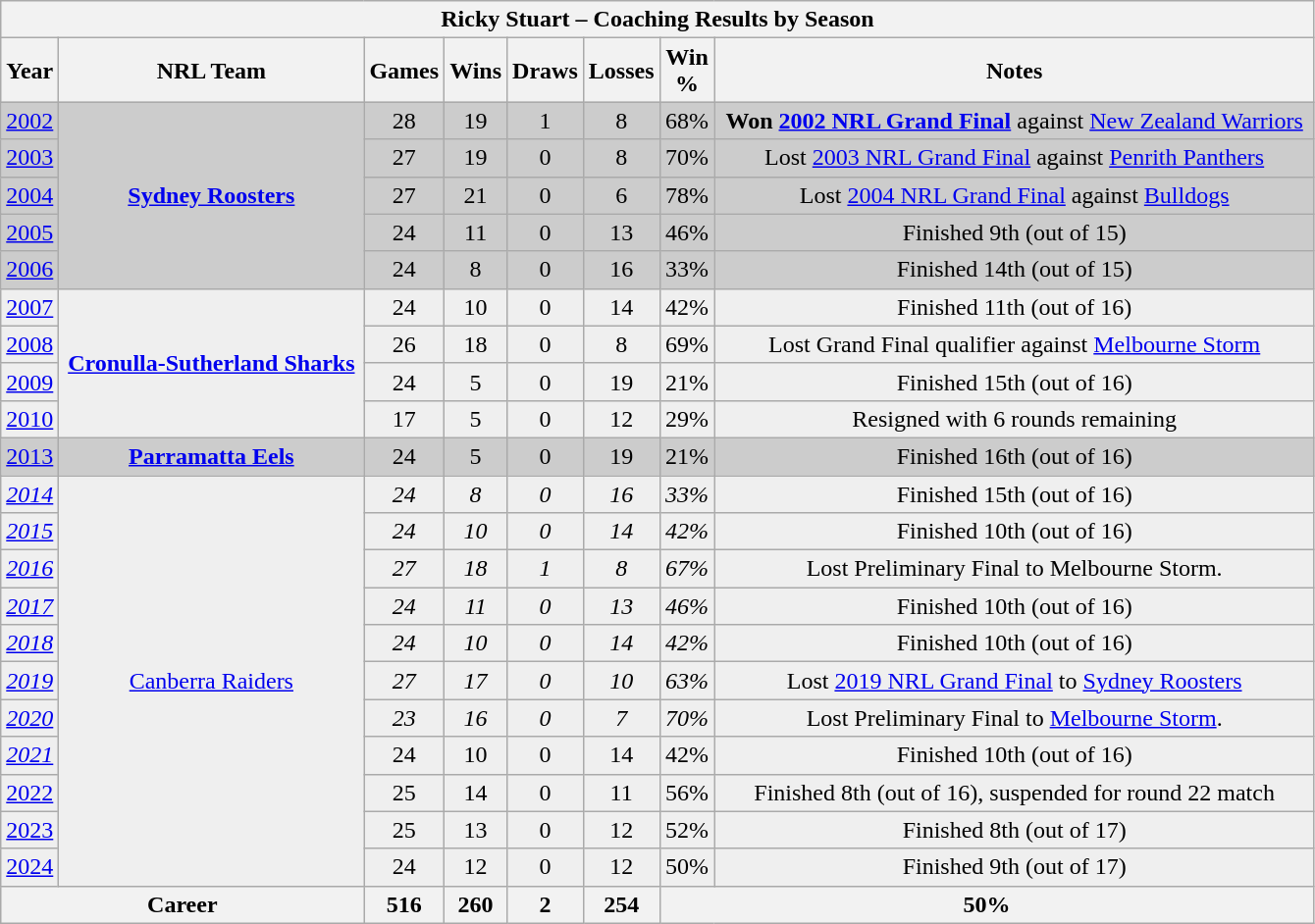<table class="wikitable">
<tr>
<th colspan="8">Ricky Stuart – Coaching Results by Season</th>
</tr>
<tr>
<th width="30">Year</th>
<th width="200">NRL Team</th>
<th width="30">Games</th>
<th width="30">Wins</th>
<th width="30">Draws</th>
<th width="30">Losses</th>
<th width="30">Win %</th>
<th width="400">Notes</th>
</tr>
<tr align="center" style="background:#CCCCCC;">
<td><a href='#'>2002</a></td>
<td rowspan="5"><strong><a href='#'>Sydney Roosters</a></strong></td>
<td>28</td>
<td>19</td>
<td>1</td>
<td>8</td>
<td>68%</td>
<td><strong>Won <a href='#'>2002 NRL Grand Final</a></strong> against <a href='#'>New Zealand Warriors</a></td>
</tr>
<tr align=center style="background:#CCCCCC;">
<td><a href='#'>2003</a></td>
<td>27</td>
<td>19</td>
<td>0</td>
<td>8</td>
<td>70%</td>
<td>Lost <a href='#'>2003 NRL Grand Final</a> against <a href='#'>Penrith Panthers</a></td>
</tr>
<tr align=center style="background:#CCCCCC;">
<td><a href='#'>2004</a></td>
<td>27</td>
<td>21</td>
<td>0</td>
<td>6</td>
<td>78%</td>
<td>Lost <a href='#'>2004 NRL Grand Final</a> against <a href='#'>Bulldogs</a></td>
</tr>
<tr align=center style="background:#CCCCCC;">
<td><a href='#'>2005</a></td>
<td>24</td>
<td>11</td>
<td>0</td>
<td>13</td>
<td>46%</td>
<td>Finished 9th (out of 15)</td>
</tr>
<tr align=center style="background:#CCCCCC;">
<td><a href='#'>2006</a></td>
<td>24</td>
<td>8</td>
<td>0</td>
<td>16</td>
<td>33%</td>
<td>Finished 14th (out of 15)</td>
</tr>
<tr align=center style="background:#EFEFEF;">
<td><a href='#'>2007</a></td>
<td rowspan="4"><strong><a href='#'>Cronulla-Sutherland Sharks</a></strong></td>
<td>24</td>
<td>10</td>
<td>0</td>
<td>14</td>
<td>42%</td>
<td>Finished 11th (out of 16)</td>
</tr>
<tr align=center style="background:#EFEFEF;">
<td><a href='#'>2008</a></td>
<td>26</td>
<td>18</td>
<td>0</td>
<td>8</td>
<td>69%</td>
<td>Lost Grand Final qualifier against <a href='#'>Melbourne Storm</a></td>
</tr>
<tr align=center style="background:#EFEFEF;">
<td><a href='#'>2009</a></td>
<td>24</td>
<td>5</td>
<td>0</td>
<td>19</td>
<td>21%</td>
<td>Finished 15th (out of 16)</td>
</tr>
<tr align=center style="background:#EFEFEF;">
<td><a href='#'>2010</a></td>
<td>17</td>
<td>5</td>
<td>0</td>
<td>12</td>
<td>29%</td>
<td>Resigned with 6 rounds remaining</td>
</tr>
<tr align=center style="background:#CCCCCC;">
<td><a href='#'>2013</a></td>
<td rowspan="1"><strong><a href='#'>Parramatta Eels</a></strong></td>
<td>24</td>
<td>5</td>
<td>0</td>
<td>19</td>
<td>21%</td>
<td>Finished 16th (out of 16)</td>
</tr>
<tr align=center style="background:#EFEFEF;">
<td><a href='#'><em>2014</em></a></td>
<td rowspan="11"> <a href='#'>Canberra Raiders</a></td>
<td><em>24</em></td>
<td><em>8</em></td>
<td><em>0</em></td>
<td><em>16</em></td>
<td><em>33%</em></td>
<td>Finished 15th (out of 16)</td>
</tr>
<tr align=center style="background:#EFEFEF;">
<td><a href='#'><em>2015</em></a></td>
<td><em>24</em></td>
<td><em>10</em></td>
<td><em>0</em></td>
<td><em>14</em></td>
<td><em>42%</em></td>
<td>Finished 10th (out of 16)</td>
</tr>
<tr align=center style="background:#EFEFEF;">
<td><a href='#'><em>2016</em></a></td>
<td><em>27</em></td>
<td><em>18</em></td>
<td><em>1</em></td>
<td><em>8</em></td>
<td><em>67%</em></td>
<td>Lost Preliminary Final to Melbourne Storm.</td>
</tr>
<tr align=center style="background:#EFEFEF;">
<td><a href='#'><em>2017</em></a></td>
<td><em>24</em></td>
<td><em>11</em></td>
<td><em>0</em></td>
<td><em>13</em></td>
<td><em>46%</em></td>
<td>Finished 10th (out of 16)</td>
</tr>
<tr align=center style="background:#EFEFEF;">
<td><a href='#'><em>2018</em></a></td>
<td><em>24</em></td>
<td><em>10</em></td>
<td><em>0</em></td>
<td><em>14</em></td>
<td><em>42%</em></td>
<td>Finished 10th (out of 16)</td>
</tr>
<tr align=center style="background:#EFEFEF;">
<td><a href='#'><em>2019</em></a></td>
<td><em>27</em></td>
<td><em>17</em></td>
<td><em>0</em></td>
<td><em>10</em></td>
<td><em>63%</em></td>
<td>Lost <a href='#'>2019 NRL Grand Final</a> to <a href='#'>Sydney Roosters</a></td>
</tr>
<tr align="center" style="background:#EFEFEF;">
<td><a href='#'><em>2020</em></a></td>
<td><em>23</em></td>
<td><em>16</em></td>
<td><em>0</em></td>
<td><em>7</em></td>
<td><em>70%</em></td>
<td>Lost Preliminary Final to <a href='#'>Melbourne Storm</a>.</td>
</tr>
<tr align="center" style="background:#EFEFEF;">
<td><a href='#'><em>2021</em></a><em></td>
<td></em>24<em></td>
<td></em>10<em></td>
<td></em>0<em></td>
<td></em>14<em></td>
<td></em>42%<em></td>
<td>Finished 10th (out of 16)</td>
</tr>
<tr align="center" style="background:#EFEFEF;">
<td><a href='#'></em>2022<em></a></td>
<td></em>25<em></td>
<td></em>14<em></td>
<td></em>0<em></td>
<td></em>11<em></td>
<td></em>56%<em></td>
<td>Finished 8th (out of 16), suspended for round 22 match</td>
</tr>
<tr align="center" style="background:#EFEFEF;">
<td><a href='#'></em>2023<em></a></td>
<td></em>25<em></td>
<td></em>13<em></td>
<td></em>0<em></td>
<td></em>12<em></td>
<td></em>52%<em></td>
<td>Finished 8th (out of 17)</td>
</tr>
<tr align="center" style="background:#EFEFEF;">
<td><a href='#'></em>2024<em></a></td>
<td></em>24<em></td>
<td></em>12<em></td>
<td></em>0<em></td>
<td></em>12<em></td>
<td></em>50%<em></td>
<td>Finished 9th (out of 17)</td>
</tr>
<tr align="center" style="background:#EFEFEF;">
<th colspan="2">Career</th>
<th>516</th>
<th>260</th>
<th>2</th>
<th>254</th>
<th colspan="2">50%</th>
</tr>
</table>
